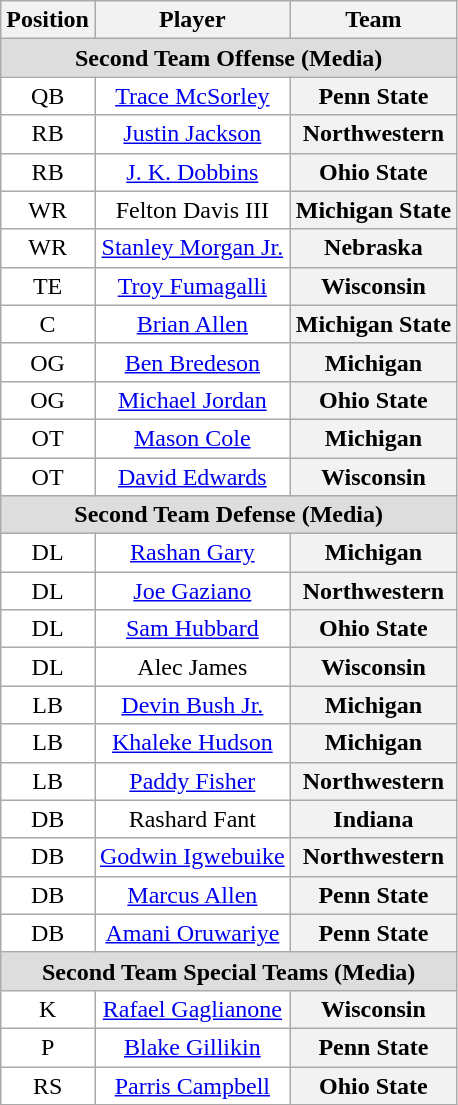<table class="wikitable sortable">
<tr>
<th>Position</th>
<th>Player</th>
<th>Team</th>
</tr>
<tr>
<td colspan="3" style="text-align:center; background:#ddd;"><strong>Second Team Offense (Media)</strong></td>
</tr>
<tr style="text-align:center;">
<td style="background:white">QB</td>
<td style="background:white"><a href='#'>Trace McSorley</a></td>
<th style=>Penn State</th>
</tr>
<tr style="text-align:center;">
<td style="background:white">RB</td>
<td style="background:white"><a href='#'>Justin Jackson</a></td>
<th style=>Northwestern</th>
</tr>
<tr style="text-align:center;">
<td style="background:white">RB</td>
<td style="background:white"><a href='#'>J. K. Dobbins</a></td>
<th style=>Ohio State</th>
</tr>
<tr style="text-align:center;">
<td style="background:white">WR</td>
<td style="background:white">Felton Davis III</td>
<th style=>Michigan State</th>
</tr>
<tr style="text-align:center;">
<td style="background:white">WR</td>
<td style="background:white"><a href='#'>Stanley Morgan Jr.</a></td>
<th style=>Nebraska</th>
</tr>
<tr style="text-align:center;">
<td style="background:white">TE</td>
<td style="background:white"><a href='#'>Troy Fumagalli</a></td>
<th style=>Wisconsin</th>
</tr>
<tr style="text-align:center;">
<td style="background:white">C</td>
<td style="background:white"><a href='#'>Brian Allen</a></td>
<th style=>Michigan State</th>
</tr>
<tr style="text-align:center;">
<td style="background:white">OG</td>
<td style="background:white"><a href='#'>Ben Bredeson</a></td>
<th style=>Michigan</th>
</tr>
<tr style="text-align:center;">
<td style="background:white">OG</td>
<td style="background:white"><a href='#'>Michael Jordan</a></td>
<th style=>Ohio State</th>
</tr>
<tr style="text-align:center;">
<td style="background:white">OT</td>
<td style="background:white"><a href='#'>Mason Cole</a></td>
<th style=>Michigan</th>
</tr>
<tr style="text-align:center;">
<td style="background:white">OT</td>
<td style="background:white"><a href='#'>David Edwards</a></td>
<th style=>Wisconsin</th>
</tr>
<tr>
<td colspan="3" style="text-align:center; background:#ddd;"><strong>Second Team Defense (Media)</strong></td>
</tr>
<tr style="text-align:center;">
<td style="background:white">DL</td>
<td style="background:white"><a href='#'>Rashan Gary</a></td>
<th style=>Michigan</th>
</tr>
<tr style="text-align:center;">
<td style="background:white">DL</td>
<td style="background:white"><a href='#'>Joe Gaziano</a></td>
<th style=>Northwestern</th>
</tr>
<tr style="text-align:center;">
<td style="background:white">DL</td>
<td style="background:white"><a href='#'>Sam Hubbard</a></td>
<th style=>Ohio State</th>
</tr>
<tr style="text-align:center;">
<td style="background:white">DL</td>
<td style="background:white">Alec James</td>
<th style=>Wisconsin</th>
</tr>
<tr style="text-align:center;">
<td style="background:white">LB</td>
<td style="background:white"><a href='#'>Devin Bush Jr.</a></td>
<th style=>Michigan</th>
</tr>
<tr style="text-align:center;">
<td style="background:white">LB</td>
<td style="background:white"><a href='#'>Khaleke Hudson</a></td>
<th style=>Michigan</th>
</tr>
<tr style="text-align:center;">
<td style="background:white">LB</td>
<td style="background:white"><a href='#'>Paddy Fisher</a></td>
<th style=>Northwestern</th>
</tr>
<tr style="text-align:center;">
<td style="background:white">DB</td>
<td style="background:white">Rashard Fant</td>
<th style=>Indiana</th>
</tr>
<tr style="text-align:center;">
<td style="background:white">DB</td>
<td style="background:white"><a href='#'>Godwin Igwebuike</a></td>
<th style=>Northwestern</th>
</tr>
<tr style="text-align:center;">
<td style="background:white">DB</td>
<td style="background:white"><a href='#'>Marcus Allen</a></td>
<th style=>Penn State</th>
</tr>
<tr style="text-align:center;">
<td style="background:white">DB</td>
<td style="background:white"><a href='#'>Amani Oruwariye</a></td>
<th style=>Penn State</th>
</tr>
<tr>
<td colspan="3" style="text-align:center; background:#ddd;"><strong>Second Team Special Teams (Media)</strong></td>
</tr>
<tr style="text-align:center;">
<td style="background:white">K</td>
<td style="background:white"><a href='#'>Rafael Gaglianone</a></td>
<th style=>Wisconsin</th>
</tr>
<tr style="text-align:center;">
<td style="background:white">P</td>
<td style="background:white"><a href='#'>Blake Gillikin</a></td>
<th style=>Penn State</th>
</tr>
<tr style="text-align:center;">
<td style="background:white">RS</td>
<td style="background:white"><a href='#'>Parris Campbell</a></td>
<th style=>Ohio State</th>
</tr>
</table>
